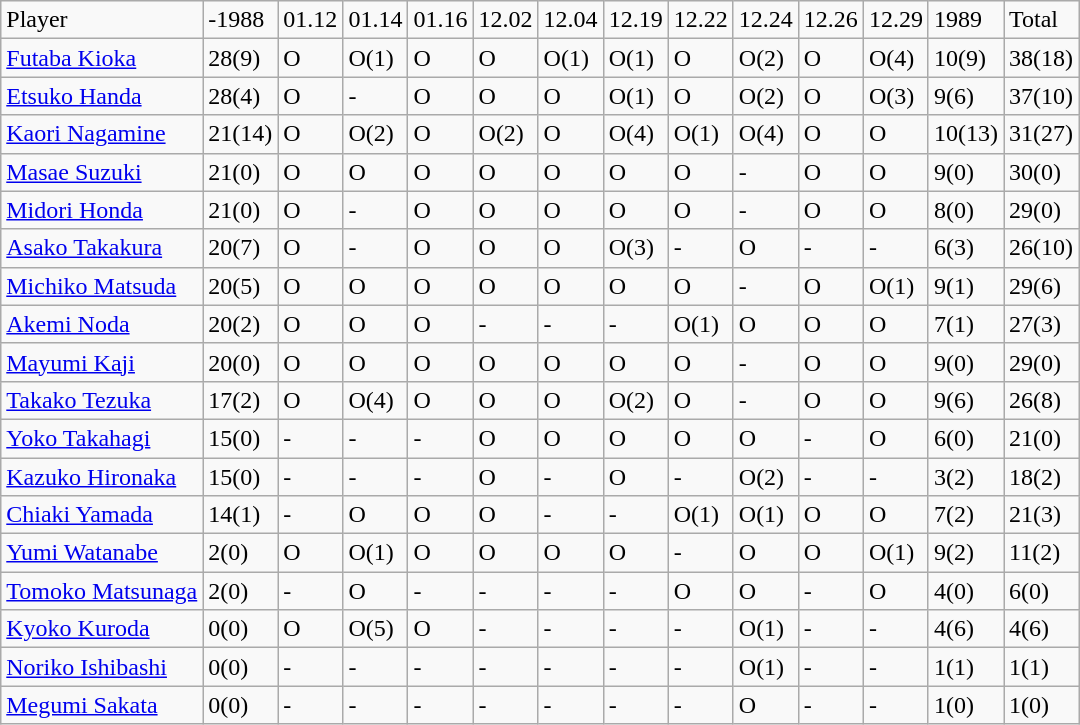<table class="wikitable" style="text-align:left;">
<tr>
<td>Player</td>
<td>-1988</td>
<td>01.12</td>
<td>01.14</td>
<td>01.16</td>
<td>12.02</td>
<td>12.04</td>
<td>12.19</td>
<td>12.22</td>
<td>12.24</td>
<td>12.26</td>
<td>12.29</td>
<td>1989</td>
<td>Total</td>
</tr>
<tr>
<td><a href='#'>Futaba Kioka</a></td>
<td>28(9)</td>
<td>O</td>
<td>O(1)</td>
<td>O</td>
<td>O</td>
<td>O(1)</td>
<td>O(1)</td>
<td>O</td>
<td>O(2)</td>
<td>O</td>
<td>O(4)</td>
<td>10(9)</td>
<td>38(18)</td>
</tr>
<tr>
<td><a href='#'>Etsuko Handa</a></td>
<td>28(4)</td>
<td>O</td>
<td>-</td>
<td>O</td>
<td>O</td>
<td>O</td>
<td>O(1)</td>
<td>O</td>
<td>O(2)</td>
<td>O</td>
<td>O(3)</td>
<td>9(6)</td>
<td>37(10)</td>
</tr>
<tr>
<td><a href='#'>Kaori Nagamine</a></td>
<td>21(14)</td>
<td>O</td>
<td>O(2)</td>
<td>O</td>
<td>O(2)</td>
<td>O</td>
<td>O(4)</td>
<td>O(1)</td>
<td>O(4)</td>
<td>O</td>
<td>O</td>
<td>10(13)</td>
<td>31(27)</td>
</tr>
<tr>
<td><a href='#'>Masae Suzuki</a></td>
<td>21(0)</td>
<td>O</td>
<td>O</td>
<td>O</td>
<td>O</td>
<td>O</td>
<td>O</td>
<td>O</td>
<td>-</td>
<td>O</td>
<td>O</td>
<td>9(0)</td>
<td>30(0)</td>
</tr>
<tr>
<td><a href='#'>Midori Honda</a></td>
<td>21(0)</td>
<td>O</td>
<td>-</td>
<td>O</td>
<td>O</td>
<td>O</td>
<td>O</td>
<td>O</td>
<td>-</td>
<td>O</td>
<td>O</td>
<td>8(0)</td>
<td>29(0)</td>
</tr>
<tr>
<td><a href='#'>Asako Takakura</a></td>
<td>20(7)</td>
<td>O</td>
<td>-</td>
<td>O</td>
<td>O</td>
<td>O</td>
<td>O(3)</td>
<td>-</td>
<td>O</td>
<td>-</td>
<td>-</td>
<td>6(3)</td>
<td>26(10)</td>
</tr>
<tr>
<td><a href='#'>Michiko Matsuda</a></td>
<td>20(5)</td>
<td>O</td>
<td>O</td>
<td>O</td>
<td>O</td>
<td>O</td>
<td>O</td>
<td>O</td>
<td>-</td>
<td>O</td>
<td>O(1)</td>
<td>9(1)</td>
<td>29(6)</td>
</tr>
<tr>
<td><a href='#'>Akemi Noda</a></td>
<td>20(2)</td>
<td>O</td>
<td>O</td>
<td>O</td>
<td>-</td>
<td>-</td>
<td>-</td>
<td>O(1)</td>
<td>O</td>
<td>O</td>
<td>O</td>
<td>7(1)</td>
<td>27(3)</td>
</tr>
<tr>
<td><a href='#'>Mayumi Kaji</a></td>
<td>20(0)</td>
<td>O</td>
<td>O</td>
<td>O</td>
<td>O</td>
<td>O</td>
<td>O</td>
<td>O</td>
<td>-</td>
<td>O</td>
<td>O</td>
<td>9(0)</td>
<td>29(0)</td>
</tr>
<tr>
<td><a href='#'>Takako Tezuka</a></td>
<td>17(2)</td>
<td>O</td>
<td>O(4)</td>
<td>O</td>
<td>O</td>
<td>O</td>
<td>O(2)</td>
<td>O</td>
<td>-</td>
<td>O</td>
<td>O</td>
<td>9(6)</td>
<td>26(8)</td>
</tr>
<tr>
<td><a href='#'>Yoko Takahagi</a></td>
<td>15(0)</td>
<td>-</td>
<td>-</td>
<td>-</td>
<td>O</td>
<td>O</td>
<td>O</td>
<td>O</td>
<td>O</td>
<td>-</td>
<td>O</td>
<td>6(0)</td>
<td>21(0)</td>
</tr>
<tr>
<td><a href='#'>Kazuko Hironaka</a></td>
<td>15(0)</td>
<td>-</td>
<td>-</td>
<td>-</td>
<td>O</td>
<td>-</td>
<td>O</td>
<td>-</td>
<td>O(2)</td>
<td>-</td>
<td>-</td>
<td>3(2)</td>
<td>18(2)</td>
</tr>
<tr>
<td><a href='#'>Chiaki Yamada</a></td>
<td>14(1)</td>
<td>-</td>
<td>O</td>
<td>O</td>
<td>O</td>
<td>-</td>
<td>-</td>
<td>O(1)</td>
<td>O(1)</td>
<td>O</td>
<td>O</td>
<td>7(2)</td>
<td>21(3)</td>
</tr>
<tr>
<td><a href='#'>Yumi Watanabe</a></td>
<td>2(0)</td>
<td>O</td>
<td>O(1)</td>
<td>O</td>
<td>O</td>
<td>O</td>
<td>O</td>
<td>-</td>
<td>O</td>
<td>O</td>
<td>O(1)</td>
<td>9(2)</td>
<td>11(2)</td>
</tr>
<tr>
<td><a href='#'>Tomoko Matsunaga</a></td>
<td>2(0)</td>
<td>-</td>
<td>O</td>
<td>-</td>
<td>-</td>
<td>-</td>
<td>-</td>
<td>O</td>
<td>O</td>
<td>-</td>
<td>O</td>
<td>4(0)</td>
<td>6(0)</td>
</tr>
<tr>
<td><a href='#'>Kyoko Kuroda</a></td>
<td>0(0)</td>
<td>O</td>
<td>O(5)</td>
<td>O</td>
<td>-</td>
<td>-</td>
<td>-</td>
<td>-</td>
<td>O(1)</td>
<td>-</td>
<td>-</td>
<td>4(6)</td>
<td>4(6)</td>
</tr>
<tr>
<td><a href='#'>Noriko Ishibashi</a></td>
<td>0(0)</td>
<td>-</td>
<td>-</td>
<td>-</td>
<td>-</td>
<td>-</td>
<td>-</td>
<td>-</td>
<td>O(1)</td>
<td>-</td>
<td>-</td>
<td>1(1)</td>
<td>1(1)</td>
</tr>
<tr>
<td><a href='#'>Megumi Sakata</a></td>
<td>0(0)</td>
<td>-</td>
<td>-</td>
<td>-</td>
<td>-</td>
<td>-</td>
<td>-</td>
<td>-</td>
<td>O</td>
<td>-</td>
<td>-</td>
<td>1(0)</td>
<td>1(0)</td>
</tr>
</table>
